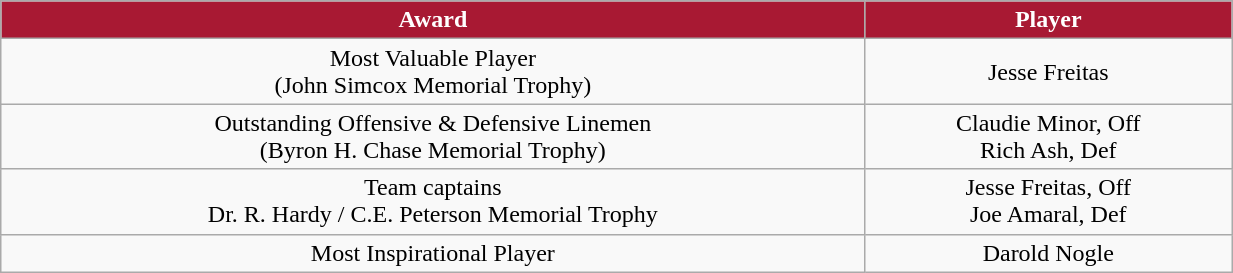<table class="wikitable" width="65%">
<tr>
<th style="background:#A81933;color:#FFFFFF;">Award</th>
<th style="background:#A81933;color:#FFFFFF;">Player</th>
</tr>
<tr align="center" bgcolor="">
<td>Most Valuable Player<br>(John Simcox Memorial Trophy)</td>
<td>Jesse Freitas</td>
</tr>
<tr align="center" bgcolor="">
<td>Outstanding Offensive & Defensive Linemen<br>(Byron H. Chase Memorial Trophy)</td>
<td>Claudie Minor, Off<br>Rich Ash, Def</td>
</tr>
<tr align="center" bgcolor="">
<td>Team captains<br>Dr. R. Hardy / C.E. Peterson Memorial Trophy</td>
<td>Jesse Freitas, Off<br>Joe Amaral, Def</td>
</tr>
<tr align="center" bgcolor="">
<td>Most Inspirational Player</td>
<td>Darold Nogle</td>
</tr>
</table>
